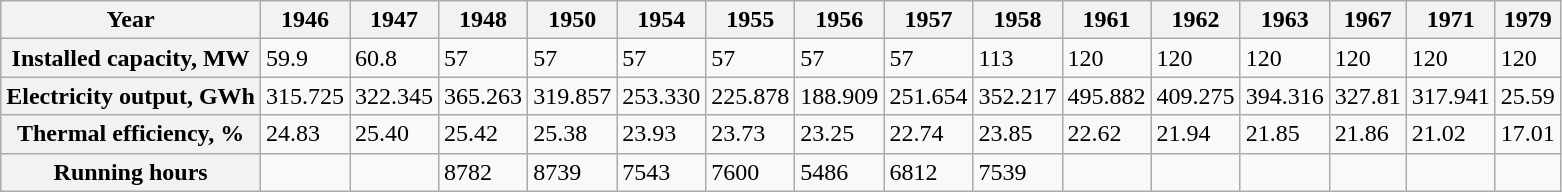<table class="wikitable">
<tr>
<th>Year</th>
<th>1946</th>
<th>1947</th>
<th>1948</th>
<th>1950</th>
<th>1954</th>
<th>1955</th>
<th>1956</th>
<th>1957</th>
<th>1958</th>
<th>1961</th>
<th>1962</th>
<th>1963</th>
<th>1967</th>
<th>1971</th>
<th>1979</th>
</tr>
<tr>
<th>Installed  capacity, MW</th>
<td>59.9</td>
<td>60.8</td>
<td>57</td>
<td>57</td>
<td>57</td>
<td>57</td>
<td>57</td>
<td>57</td>
<td>113</td>
<td>120</td>
<td>120</td>
<td>120</td>
<td>120</td>
<td>120</td>
<td>120</td>
</tr>
<tr>
<th>Electricity  output, GWh</th>
<td>315.725</td>
<td>322.345</td>
<td>365.263</td>
<td>319.857</td>
<td>253.330</td>
<td>225.878</td>
<td>188.909</td>
<td>251.654</td>
<td>352.217</td>
<td>495.882</td>
<td>409.275</td>
<td>394.316</td>
<td>327.81</td>
<td>317.941</td>
<td>25.59</td>
</tr>
<tr>
<th>Thermal efficiency, %</th>
<td>24.83</td>
<td>25.40</td>
<td>25.42</td>
<td>25.38</td>
<td>23.93</td>
<td>23.73</td>
<td>23.25</td>
<td>22.74</td>
<td>23.85</td>
<td>22.62</td>
<td>21.94</td>
<td>21.85</td>
<td>21.86</td>
<td>21.02</td>
<td>17.01</td>
</tr>
<tr>
<th>Running hours</th>
<td></td>
<td></td>
<td>8782</td>
<td>8739</td>
<td>7543</td>
<td>7600</td>
<td>5486</td>
<td>6812</td>
<td>7539</td>
<td></td>
<td></td>
<td></td>
<td></td>
<td></td>
<td></td>
</tr>
</table>
